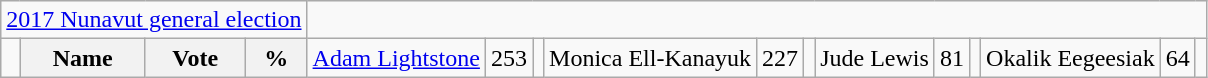<table class="wikitable">
<tr>
<td colspan=4 align=center><a href='#'>2017 Nunavut general election</a></td>
</tr>
<tr>
<td></td>
<th><strong>Name </strong></th>
<th><strong>Vote</strong></th>
<th><strong>%</strong><br></th>
<td><a href='#'>Adam Lightstone</a></td>
<td>253</td>
<td><br></td>
<td>Monica Ell-Kanayuk</td>
<td>227</td>
<td><br></td>
<td>Jude Lewis</td>
<td>81</td>
<td><br></td>
<td>Okalik Eegeesiak</td>
<td>64</td>
<td></td>
</tr>
</table>
